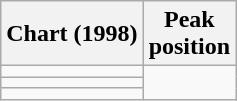<table class="wikitable sortable">
<tr>
<th>Chart (1998)</th>
<th>Peak<br>position</th>
</tr>
<tr>
<td></td>
</tr>
<tr>
<td></td>
</tr>
<tr>
<td></td>
</tr>
</table>
